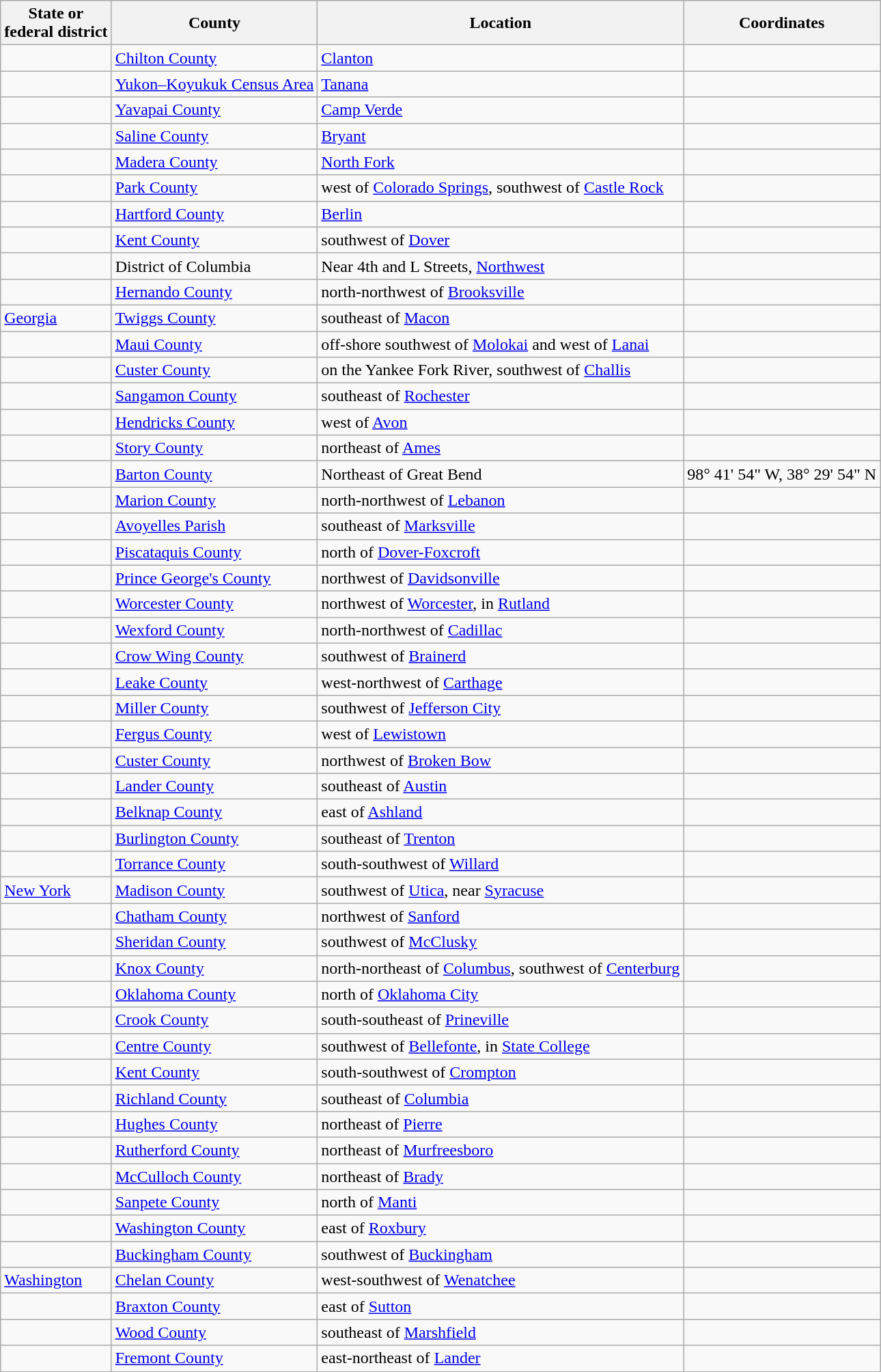<table class="wikitable sortable">
<tr>
<th>State or<br>federal district</th>
<th>County</th>
<th>Location</th>
<th>Coordinates</th>
</tr>
<tr>
<td></td>
<td><a href='#'>Chilton County</a></td>
<td><a href='#'>Clanton</a></td>
<td></td>
</tr>
<tr>
<td></td>
<td><a href='#'>Yukon–Koyukuk Census Area</a></td>
<td><a href='#'>Tanana</a></td>
<td></td>
</tr>
<tr>
<td></td>
<td><a href='#'>Yavapai County</a></td>
<td><a href='#'>Camp Verde</a></td>
<td></td>
</tr>
<tr>
<td></td>
<td><a href='#'>Saline County</a></td>
<td><a href='#'>Bryant</a></td>
<td></td>
</tr>
<tr>
<td></td>
<td><a href='#'>Madera County</a></td>
<td><a href='#'>North Fork</a></td>
<td></td>
</tr>
<tr>
<td></td>
<td><a href='#'>Park County</a></td>
<td> west of <a href='#'>Colorado Springs</a>, southwest of <a href='#'>Castle Rock</a></td>
<td></td>
</tr>
<tr>
<td></td>
<td><a href='#'>Hartford County</a></td>
<td><a href='#'>Berlin</a></td>
<td></td>
</tr>
<tr>
<td></td>
<td><a href='#'>Kent County</a></td>
<td> southwest of <a href='#'>Dover</a></td>
<td></td>
</tr>
<tr>
<td></td>
<td>District of Columbia</td>
<td>Near 4th and L Streets, <a href='#'>Northwest</a></td>
<td></td>
</tr>
<tr>
<td></td>
<td><a href='#'>Hernando County</a></td>
<td> north-northwest of <a href='#'>Brooksville</a></td>
<td></td>
</tr>
<tr>
<td> <a href='#'>Georgia</a></td>
<td><a href='#'>Twiggs County</a></td>
<td> southeast of <a href='#'>Macon</a></td>
<td></td>
</tr>
<tr>
<td></td>
<td><a href='#'>Maui County</a></td>
<td>off-shore southwest of <a href='#'>Molokai</a> and west of <a href='#'>Lanai</a></td>
<td></td>
</tr>
<tr>
<td></td>
<td><a href='#'>Custer County</a></td>
<td>on the Yankee Fork River, southwest of <a href='#'>Challis</a></td>
<td></td>
</tr>
<tr>
<td></td>
<td><a href='#'>Sangamon County</a></td>
<td> southeast of <a href='#'>Rochester</a></td>
<td></td>
</tr>
<tr>
<td></td>
<td><a href='#'>Hendricks County</a></td>
<td> west of <a href='#'>Avon</a></td>
<td></td>
</tr>
<tr>
<td></td>
<td><a href='#'>Story County</a></td>
<td> northeast of <a href='#'>Ames</a></td>
<td></td>
</tr>
<tr>
<td></td>
<td><a href='#'>Barton County</a></td>
<td>Northeast of Great Bend</td>
<td>98° 41' 54" W, 38° 29' 54" N</td>
</tr>
<tr>
<td></td>
<td><a href='#'>Marion County</a></td>
<td> north-northwest of <a href='#'>Lebanon</a></td>
<td></td>
</tr>
<tr>
<td></td>
<td><a href='#'>Avoyelles Parish</a></td>
<td> southeast of <a href='#'>Marksville</a></td>
<td></td>
</tr>
<tr>
<td></td>
<td><a href='#'>Piscataquis County</a></td>
<td> north of <a href='#'>Dover-Foxcroft</a></td>
<td></td>
</tr>
<tr>
<td></td>
<td><a href='#'>Prince George's County</a></td>
<td> northwest of <a href='#'>Davidsonville</a></td>
<td></td>
</tr>
<tr>
<td></td>
<td><a href='#'>Worcester County</a></td>
<td> northwest of <a href='#'>Worcester</a>, in <a href='#'>Rutland</a></td>
<td></td>
</tr>
<tr>
<td></td>
<td><a href='#'>Wexford County</a></td>
<td> north-northwest of <a href='#'>Cadillac</a></td>
<td></td>
</tr>
<tr>
<td></td>
<td><a href='#'>Crow Wing County</a></td>
<td> southwest of <a href='#'>Brainerd</a></td>
<td></td>
</tr>
<tr>
<td></td>
<td><a href='#'>Leake County</a></td>
<td> west-northwest of <a href='#'>Carthage</a></td>
<td></td>
</tr>
<tr>
<td></td>
<td><a href='#'>Miller County</a></td>
<td> southwest of <a href='#'>Jefferson City</a></td>
<td></td>
</tr>
<tr>
<td></td>
<td><a href='#'>Fergus County</a></td>
<td> west of <a href='#'>Lewistown</a></td>
<td></td>
</tr>
<tr>
<td></td>
<td><a href='#'>Custer County</a></td>
<td> northwest of <a href='#'>Broken Bow</a></td>
<td></td>
</tr>
<tr>
<td></td>
<td><a href='#'>Lander County</a></td>
<td> southeast of <a href='#'>Austin</a></td>
<td></td>
</tr>
<tr>
<td></td>
<td><a href='#'>Belknap County</a></td>
<td> east of <a href='#'>Ashland</a></td>
<td></td>
</tr>
<tr>
<td></td>
<td><a href='#'>Burlington County</a></td>
<td> southeast of <a href='#'>Trenton</a></td>
<td></td>
</tr>
<tr>
<td></td>
<td><a href='#'>Torrance County</a></td>
<td> south-southwest of <a href='#'>Willard</a></td>
<td></td>
</tr>
<tr>
<td> <a href='#'>New York</a></td>
<td><a href='#'>Madison County</a></td>
<td> southwest of <a href='#'>Utica</a>, near <a href='#'>Syracuse</a></td>
<td></td>
</tr>
<tr>
<td></td>
<td><a href='#'>Chatham County</a></td>
<td> northwest of <a href='#'>Sanford</a></td>
<td></td>
</tr>
<tr>
<td></td>
<td><a href='#'>Sheridan County</a></td>
<td> southwest of <a href='#'>McClusky</a></td>
<td></td>
</tr>
<tr>
<td></td>
<td><a href='#'>Knox County</a></td>
<td>north-northeast of <a href='#'>Columbus</a>,  southwest of <a href='#'>Centerburg</a></td>
<td></td>
</tr>
<tr>
<td></td>
<td><a href='#'>Oklahoma County</a></td>
<td> north of <a href='#'>Oklahoma City</a></td>
<td></td>
</tr>
<tr>
<td></td>
<td><a href='#'>Crook County</a></td>
<td> south-southeast of <a href='#'>Prineville</a></td>
<td></td>
</tr>
<tr>
<td></td>
<td><a href='#'>Centre County</a></td>
<td> southwest of <a href='#'>Bellefonte</a>, in <a href='#'>State College</a></td>
<td></td>
</tr>
<tr>
<td></td>
<td><a href='#'>Kent County</a></td>
<td> south-southwest of <a href='#'>Crompton</a></td>
<td></td>
</tr>
<tr>
<td></td>
<td><a href='#'>Richland County</a></td>
<td> southeast of <a href='#'>Columbia</a></td>
<td></td>
</tr>
<tr>
<td></td>
<td><a href='#'>Hughes County</a></td>
<td> northeast of <a href='#'>Pierre</a></td>
<td></td>
</tr>
<tr>
<td></td>
<td><a href='#'>Rutherford County</a></td>
<td> northeast of <a href='#'>Murfreesboro</a></td>
<td></td>
</tr>
<tr>
<td></td>
<td><a href='#'>McCulloch County</a></td>
<td> northeast of <a href='#'>Brady</a></td>
<td></td>
</tr>
<tr>
<td></td>
<td><a href='#'>Sanpete County</a></td>
<td> north of <a href='#'>Manti</a></td>
<td></td>
</tr>
<tr>
<td></td>
<td><a href='#'>Washington County</a></td>
<td> east of <a href='#'>Roxbury</a></td>
<td></td>
</tr>
<tr>
<td></td>
<td><a href='#'>Buckingham County</a></td>
<td> southwest of <a href='#'>Buckingham</a></td>
<td></td>
</tr>
<tr>
<td> <a href='#'>Washington</a></td>
<td><a href='#'>Chelan County</a></td>
<td> west-southwest of <a href='#'>Wenatchee</a></td>
<td></td>
</tr>
<tr>
<td></td>
<td><a href='#'>Braxton County</a></td>
<td> east of <a href='#'>Sutton</a></td>
<td></td>
</tr>
<tr>
<td></td>
<td><a href='#'>Wood County</a></td>
<td> southeast of <a href='#'>Marshfield</a></td>
<td></td>
</tr>
<tr>
<td></td>
<td><a href='#'>Fremont County</a></td>
<td> east-northeast of <a href='#'>Lander</a></td>
<td><br></td>
</tr>
</table>
